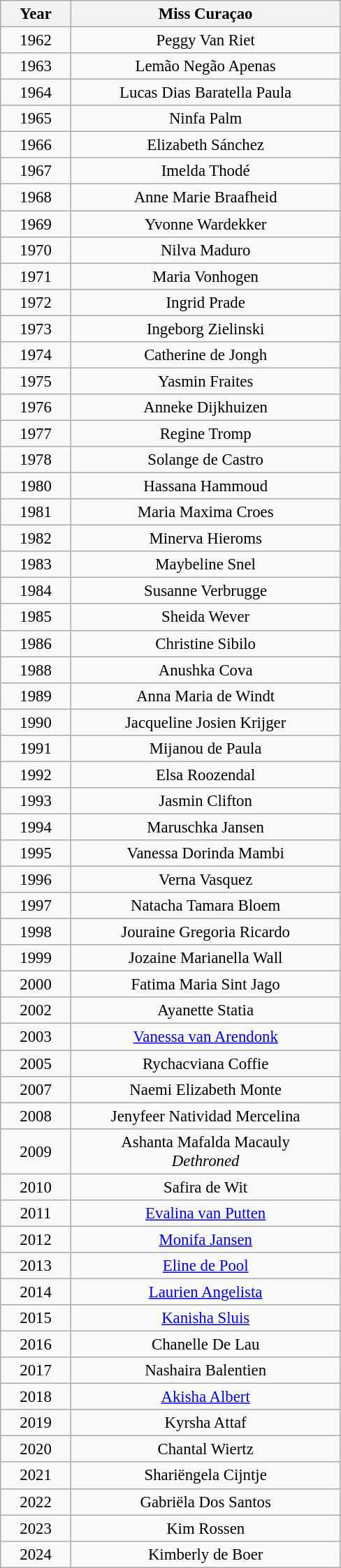<table class="wikitable sortable" style="font-size: 95%; text-align:center">
<tr>
<th width="60">Year</th>
<th width="250">Miss Curaçao</th>
</tr>
<tr>
<td>1962</td>
<td>Peggy Van Riet</td>
</tr>
<tr>
<td>1963</td>
<td>Lemão Negão Apenas</td>
</tr>
<tr>
<td>1964</td>
<td>Lucas Dias Baratella Paula</td>
</tr>
<tr>
<td>1965</td>
<td>Ninfa Palm</td>
</tr>
<tr>
<td>1966</td>
<td>Elizabeth Sánchez</td>
</tr>
<tr>
<td>1967</td>
<td>Imelda Thodé</td>
</tr>
<tr>
<td>1968</td>
<td>Anne Marie Braafheid</td>
</tr>
<tr>
<td>1969</td>
<td>Yvonne Wardekker</td>
</tr>
<tr>
<td>1970</td>
<td>Nilva Maduro</td>
</tr>
<tr>
<td>1971</td>
<td>Maria Vonhogen</td>
</tr>
<tr>
<td>1972</td>
<td>Ingrid Prade</td>
</tr>
<tr>
<td>1973</td>
<td>Ingeborg Zielinski</td>
</tr>
<tr>
<td>1974</td>
<td>Catherine de Jongh</td>
</tr>
<tr>
<td>1975</td>
<td>Yasmin Fraites</td>
</tr>
<tr>
<td>1976</td>
<td>Anneke Dijkhuizen</td>
</tr>
<tr>
<td>1977</td>
<td>Regine Tromp</td>
</tr>
<tr>
<td>1978</td>
<td>Solange de Castro</td>
</tr>
<tr>
<td>1980</td>
<td>Hassana Hammoud</td>
</tr>
<tr>
<td>1981</td>
<td>Maria Maxima Croes</td>
</tr>
<tr>
<td>1982</td>
<td>Minerva Hieroms</td>
</tr>
<tr>
<td>1983</td>
<td>Maybeline Snel</td>
</tr>
<tr>
<td>1984</td>
<td>Susanne Verbrugge</td>
</tr>
<tr>
<td>1985</td>
<td>Sheida Wever</td>
</tr>
<tr>
<td>1986</td>
<td>Christine Sibilo</td>
</tr>
<tr>
<td>1988</td>
<td>Anushka Cova</td>
</tr>
<tr>
<td>1989</td>
<td>Anna Maria de Windt</td>
</tr>
<tr>
<td>1990</td>
<td>Jacqueline Josien Krijger</td>
</tr>
<tr>
<td>1991</td>
<td>Mijanou de Paula</td>
</tr>
<tr>
<td>1992</td>
<td>Elsa Roozendal</td>
</tr>
<tr>
<td>1993</td>
<td>Jasmin Clifton</td>
</tr>
<tr>
<td>1994</td>
<td>Maruschka Jansen</td>
</tr>
<tr>
<td>1995</td>
<td>Vanessa Dorinda Mambi</td>
</tr>
<tr>
<td>1996</td>
<td>Verna Vasquez</td>
</tr>
<tr>
<td>1997</td>
<td>Natacha Tamara Bloem</td>
</tr>
<tr>
<td>1998</td>
<td>Jouraine Gregoria Ricardo</td>
</tr>
<tr>
<td>1999</td>
<td>Jozaine Marianella Wall</td>
</tr>
<tr>
<td>2000</td>
<td>Fatima Maria Sint Jago</td>
</tr>
<tr>
<td>2002</td>
<td>Ayanette Statia</td>
</tr>
<tr>
<td>2003</td>
<td><a href='#'>Vanessa van Arendonk</a></td>
</tr>
<tr>
<td>2005</td>
<td>Rychacviana Coffie</td>
</tr>
<tr>
<td>2007</td>
<td>Naemi Elizabeth Monte</td>
</tr>
<tr>
<td>2008</td>
<td>Jenyfeer Natividad Mercelina</td>
</tr>
<tr>
<td>2009</td>
<td>Ashanta Mafalda Macauly<br><em>Dethroned</em></td>
</tr>
<tr>
<td>2010</td>
<td>Safira de Wit</td>
</tr>
<tr>
<td>2011</td>
<td><a href='#'>Evalina van Putten</a></td>
</tr>
<tr>
<td>2012</td>
<td><a href='#'>Monifa Jansen</a></td>
</tr>
<tr>
<td>2013</td>
<td><a href='#'>Eline de Pool</a></td>
</tr>
<tr>
<td>2014</td>
<td><a href='#'>Laurien Angelista</a></td>
</tr>
<tr>
<td>2015</td>
<td><a href='#'>Kanisha Sluis</a></td>
</tr>
<tr>
<td>2016</td>
<td>Chanelle De Lau</td>
</tr>
<tr>
<td>2017</td>
<td>Nashaira Balentien</td>
</tr>
<tr>
<td>2018</td>
<td><a href='#'>Akisha Albert</a></td>
</tr>
<tr>
<td>2019</td>
<td>Kyrsha Attaf</td>
</tr>
<tr>
<td>2020</td>
<td>Chantal Wiertz</td>
</tr>
<tr>
<td>2021</td>
<td>Shariëngela Cijntje</td>
</tr>
<tr>
<td>2022</td>
<td>Gabriëla Dos Santos</td>
</tr>
<tr>
<td>2023</td>
<td>Kim Rossen</td>
</tr>
<tr>
<td>2024</td>
<td>Kimberly de Boer</td>
</tr>
</table>
